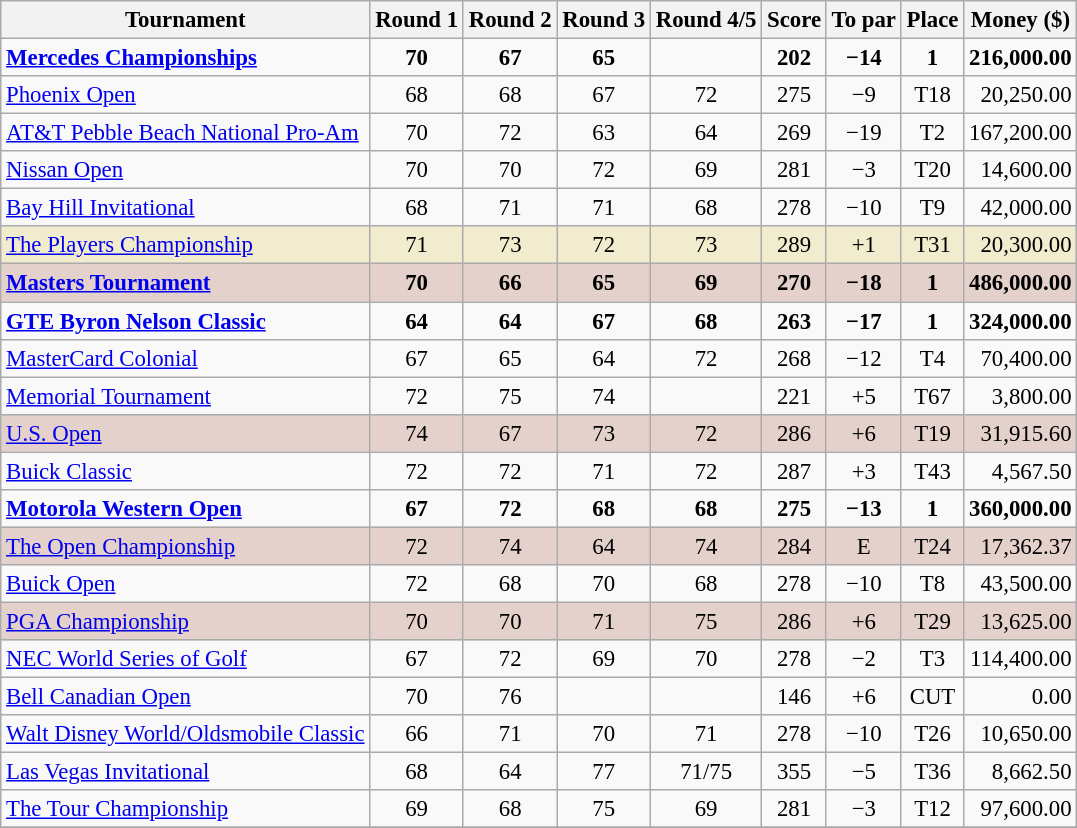<table class=wikitable style="font-size:95%;text-align:center">
<tr>
<th>Tournament</th>
<th>Round 1</th>
<th>Round 2</th>
<th>Round 3</th>
<th>Round 4/5</th>
<th>Score</th>
<th>To par</th>
<th>Place</th>
<th>Money ($)</th>
</tr>
<tr>
<td align=left><strong><a href='#'>Mercedes Championships</a></strong></td>
<td><strong>70</strong></td>
<td><strong>67</strong></td>
<td><strong>65</strong></td>
<td></td>
<td><strong>202</strong></td>
<td><strong>−14</strong></td>
<td><strong>1</strong></td>
<td align=right><strong>216,000.00</strong></td>
</tr>
<tr>
<td align=left><a href='#'>Phoenix Open</a></td>
<td>68</td>
<td>68</td>
<td>67</td>
<td>72</td>
<td>275</td>
<td>−9</td>
<td>T18</td>
<td align=right>20,250.00</td>
</tr>
<tr>
<td align=left><a href='#'>AT&T Pebble Beach National Pro-Am</a></td>
<td>70</td>
<td>72</td>
<td>63</td>
<td>64</td>
<td>269</td>
<td>−19</td>
<td>T2</td>
<td align=right>167,200.00</td>
</tr>
<tr>
<td align=left><a href='#'>Nissan Open</a></td>
<td>70</td>
<td>70</td>
<td>72</td>
<td>69</td>
<td>281</td>
<td>−3</td>
<td>T20</td>
<td align=right>14,600.00</td>
</tr>
<tr>
<td align=left><a href='#'>Bay Hill Invitational</a></td>
<td>68</td>
<td>71</td>
<td>71</td>
<td>68</td>
<td>278</td>
<td>−10</td>
<td>T9</td>
<td align=right>42,000.00</td>
</tr>
<tr style="background:#f2ecce;">
<td align=left><a href='#'>The Players Championship</a></td>
<td>71</td>
<td>73</td>
<td>72</td>
<td>73</td>
<td>289</td>
<td>+1</td>
<td>T31</td>
<td align=right>20,300.00</td>
</tr>
<tr style="background:#e5d1cb;">
<td align=left><strong><a href='#'>Masters Tournament</a></strong></td>
<td><strong>70</strong></td>
<td><strong>66</strong></td>
<td><strong>65</strong></td>
<td><strong>69</strong></td>
<td><strong>270</strong></td>
<td><strong>−18</strong></td>
<td><strong>1</strong></td>
<td align=right><strong>486,000.00</strong></td>
</tr>
<tr>
<td align=left><strong><a href='#'>GTE Byron Nelson Classic</a></strong></td>
<td><strong>64</strong></td>
<td><strong>64</strong></td>
<td><strong>67</strong></td>
<td><strong>68</strong></td>
<td><strong>263</strong></td>
<td><strong>−17</strong></td>
<td><strong>1</strong></td>
<td align=right><strong>324,000.00</strong></td>
</tr>
<tr>
<td align=left><a href='#'>MasterCard Colonial</a></td>
<td>67</td>
<td>65</td>
<td>64</td>
<td>72</td>
<td>268</td>
<td>−12</td>
<td>T4</td>
<td align=right>70,400.00</td>
</tr>
<tr>
<td align=left><a href='#'>Memorial Tournament</a></td>
<td>72</td>
<td>75</td>
<td>74</td>
<td></td>
<td>221</td>
<td>+5</td>
<td>T67</td>
<td align=right>3,800.00</td>
</tr>
<tr style="background:#e5d1cb;">
<td align=left><a href='#'>U.S. Open</a></td>
<td>74</td>
<td>67</td>
<td>73</td>
<td>72</td>
<td>286</td>
<td>+6</td>
<td>T19</td>
<td align=right>31,915.60</td>
</tr>
<tr>
<td align=left><a href='#'>Buick Classic</a></td>
<td>72</td>
<td>72</td>
<td>71</td>
<td>72</td>
<td>287</td>
<td>+3</td>
<td>T43</td>
<td align=right>4,567.50</td>
</tr>
<tr>
<td align=left><strong><a href='#'>Motorola Western Open</a></strong></td>
<td><strong>67</strong></td>
<td><strong>72</strong></td>
<td><strong>68</strong></td>
<td><strong>68</strong></td>
<td><strong>275</strong></td>
<td><strong>−13</strong></td>
<td><strong>1</strong></td>
<td align=right><strong>360,000.00</strong></td>
</tr>
<tr style="background:#e5d1cb;">
<td align=left><a href='#'>The Open Championship</a></td>
<td>72</td>
<td>74</td>
<td>64</td>
<td>74</td>
<td>284</td>
<td>E</td>
<td>T24</td>
<td align=right>17,362.37</td>
</tr>
<tr>
<td align=left><a href='#'>Buick Open</a></td>
<td>72</td>
<td>68</td>
<td>70</td>
<td>68</td>
<td>278</td>
<td>−10</td>
<td>T8</td>
<td align=right>43,500.00</td>
</tr>
<tr style="background:#e5d1cb;">
<td align=left><a href='#'>PGA Championship</a></td>
<td>70</td>
<td>70</td>
<td>71</td>
<td>75</td>
<td>286</td>
<td>+6</td>
<td>T29</td>
<td align=right>13,625.00</td>
</tr>
<tr>
<td align=left><a href='#'>NEC World Series of Golf</a></td>
<td>67</td>
<td>72</td>
<td>69</td>
<td>70</td>
<td>278</td>
<td>−2</td>
<td>T3</td>
<td align=right>114,400.00</td>
</tr>
<tr>
<td align=left><a href='#'>Bell Canadian Open</a></td>
<td>70</td>
<td>76</td>
<td></td>
<td></td>
<td>146</td>
<td>+6</td>
<td>CUT</td>
<td align=right>0.00</td>
</tr>
<tr>
<td align=left><a href='#'>Walt Disney World/Oldsmobile Classic</a></td>
<td>66</td>
<td>71</td>
<td>70</td>
<td>71</td>
<td>278</td>
<td>−10</td>
<td>T26</td>
<td align=right>10,650.00</td>
</tr>
<tr>
<td align=left><a href='#'>Las Vegas Invitational</a></td>
<td>68</td>
<td>64</td>
<td>77</td>
<td>71/75</td>
<td>355</td>
<td>−5</td>
<td>T36</td>
<td align=right>8,662.50</td>
</tr>
<tr>
<td align=left><a href='#'>The Tour Championship</a></td>
<td>69</td>
<td>68</td>
<td>75</td>
<td>69</td>
<td>281</td>
<td>−3</td>
<td>T12</td>
<td align=right>97,600.00</td>
</tr>
<tr>
</tr>
</table>
